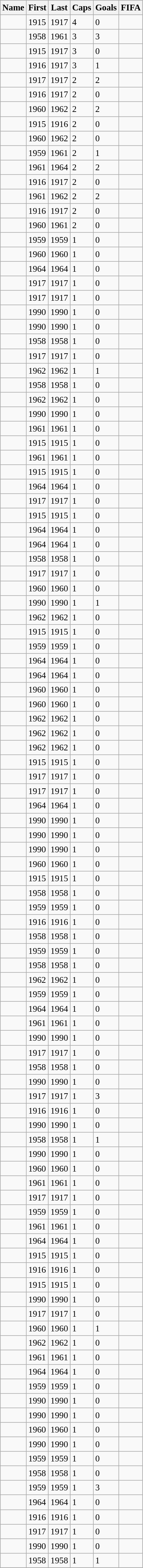<table class="wikitable sortable" style="text-align:left; font-size:95%;">
<tr>
<th>Name</th>
<th>First</th>
<th>Last</th>
<th>Caps</th>
<th>Goals</th>
<th>FIFA</th>
</tr>
<tr>
<td></td>
<td>1915</td>
<td>1917</td>
<td>4</td>
<td>0</td>
<td></td>
</tr>
<tr>
<td></td>
<td>1958</td>
<td>1961</td>
<td>3</td>
<td>3</td>
<td></td>
</tr>
<tr>
<td></td>
<td>1915</td>
<td>1917</td>
<td>3</td>
<td>0</td>
<td></td>
</tr>
<tr>
<td></td>
<td>1916</td>
<td>1917</td>
<td>3</td>
<td>1</td>
<td></td>
</tr>
<tr>
<td></td>
<td>1917</td>
<td>1917</td>
<td>2</td>
<td>2</td>
<td></td>
</tr>
<tr>
<td></td>
<td>1916</td>
<td>1917</td>
<td>2</td>
<td>0</td>
<td></td>
</tr>
<tr>
<td></td>
<td>1960</td>
<td>1962</td>
<td>2</td>
<td>2</td>
<td></td>
</tr>
<tr>
<td></td>
<td>1915</td>
<td>1916</td>
<td>2</td>
<td>0</td>
<td></td>
</tr>
<tr>
<td></td>
<td>1960</td>
<td>1962</td>
<td>2</td>
<td>0</td>
<td></td>
</tr>
<tr>
<td></td>
<td>1959</td>
<td>1961</td>
<td>2</td>
<td>1</td>
<td></td>
</tr>
<tr>
<td></td>
<td>1961</td>
<td>1964</td>
<td>2</td>
<td>2</td>
<td></td>
</tr>
<tr>
<td></td>
<td>1916</td>
<td>1917</td>
<td>2</td>
<td>0</td>
<td></td>
</tr>
<tr>
<td></td>
<td>1961</td>
<td>1962</td>
<td>2</td>
<td>2</td>
<td></td>
</tr>
<tr>
<td></td>
<td>1916</td>
<td>1917</td>
<td>2</td>
<td>0</td>
<td></td>
</tr>
<tr>
<td></td>
<td>1960</td>
<td>1961</td>
<td>2</td>
<td>0</td>
<td></td>
</tr>
<tr>
<td></td>
<td>1959</td>
<td>1959</td>
<td>1</td>
<td>0</td>
<td></td>
</tr>
<tr>
<td></td>
<td>1960</td>
<td>1960</td>
<td>1</td>
<td>0</td>
<td></td>
</tr>
<tr>
<td></td>
<td>1964</td>
<td>1964</td>
<td>1</td>
<td>0</td>
<td></td>
</tr>
<tr>
<td></td>
<td>1917</td>
<td>1917</td>
<td>1</td>
<td>0</td>
<td></td>
</tr>
<tr>
<td></td>
<td>1917</td>
<td>1917</td>
<td>1</td>
<td>0</td>
<td></td>
</tr>
<tr>
<td></td>
<td>1990</td>
<td>1990</td>
<td>1</td>
<td>0</td>
<td></td>
</tr>
<tr>
<td></td>
<td>1990</td>
<td>1990</td>
<td>1</td>
<td>0</td>
<td></td>
</tr>
<tr>
<td></td>
<td>1958</td>
<td>1958</td>
<td>1</td>
<td>0</td>
<td></td>
</tr>
<tr>
<td></td>
<td>1917</td>
<td>1917</td>
<td>1</td>
<td>0</td>
<td></td>
</tr>
<tr>
<td></td>
<td>1962</td>
<td>1962</td>
<td>1</td>
<td>1</td>
<td></td>
</tr>
<tr>
<td></td>
<td>1958</td>
<td>1958</td>
<td>1</td>
<td>0</td>
<td></td>
</tr>
<tr>
<td></td>
<td>1962</td>
<td>1962</td>
<td>1</td>
<td>0</td>
<td></td>
</tr>
<tr>
<td></td>
<td>1990</td>
<td>1990</td>
<td>1</td>
<td>0</td>
<td></td>
</tr>
<tr>
<td></td>
<td>1961</td>
<td>1961</td>
<td>1</td>
<td>0</td>
<td></td>
</tr>
<tr>
<td></td>
<td>1915</td>
<td>1915</td>
<td>1</td>
<td>0</td>
<td></td>
</tr>
<tr>
<td></td>
<td>1961</td>
<td>1961</td>
<td>1</td>
<td>0</td>
<td></td>
</tr>
<tr>
<td></td>
<td>1915</td>
<td>1915</td>
<td>1</td>
<td>0</td>
<td></td>
</tr>
<tr>
<td></td>
<td>1964</td>
<td>1964</td>
<td>1</td>
<td>0</td>
<td></td>
</tr>
<tr>
<td></td>
<td>1917</td>
<td>1917</td>
<td>1</td>
<td>0</td>
<td></td>
</tr>
<tr>
<td></td>
<td>1915</td>
<td>1915</td>
<td>1</td>
<td>0</td>
<td></td>
</tr>
<tr>
<td></td>
<td>1964</td>
<td>1964</td>
<td>1</td>
<td>0</td>
<td></td>
</tr>
<tr>
<td></td>
<td>1964</td>
<td>1964</td>
<td>1</td>
<td>0</td>
<td></td>
</tr>
<tr>
<td></td>
<td>1958</td>
<td>1958</td>
<td>1</td>
<td>0</td>
<td></td>
</tr>
<tr>
<td></td>
<td>1917</td>
<td>1917</td>
<td>1</td>
<td>0</td>
<td></td>
</tr>
<tr>
<td></td>
<td>1960</td>
<td>1960</td>
<td>1</td>
<td>0</td>
<td></td>
</tr>
<tr>
<td></td>
<td>1990</td>
<td>1990</td>
<td>1</td>
<td>1</td>
<td></td>
</tr>
<tr>
<td></td>
<td>1962</td>
<td>1962</td>
<td>1</td>
<td>0</td>
<td></td>
</tr>
<tr>
<td></td>
<td>1915</td>
<td>1915</td>
<td>1</td>
<td>0</td>
<td></td>
</tr>
<tr>
<td></td>
<td>1959</td>
<td>1959</td>
<td>1</td>
<td>0</td>
<td></td>
</tr>
<tr>
<td></td>
<td>1964</td>
<td>1964</td>
<td>1</td>
<td>0</td>
<td></td>
</tr>
<tr>
<td></td>
<td>1964</td>
<td>1964</td>
<td>1</td>
<td>0</td>
<td></td>
</tr>
<tr>
<td></td>
<td>1960</td>
<td>1960</td>
<td>1</td>
<td>0</td>
<td></td>
</tr>
<tr>
<td></td>
<td>1960</td>
<td>1960</td>
<td>1</td>
<td>0</td>
<td></td>
</tr>
<tr>
<td></td>
<td>1962</td>
<td>1962</td>
<td>1</td>
<td>0</td>
<td></td>
</tr>
<tr>
<td></td>
<td>1962</td>
<td>1962</td>
<td>1</td>
<td>0</td>
<td></td>
</tr>
<tr>
<td></td>
<td>1962</td>
<td>1962</td>
<td>1</td>
<td>0</td>
<td></td>
</tr>
<tr>
<td></td>
<td>1915</td>
<td>1915</td>
<td>1</td>
<td>0</td>
<td></td>
</tr>
<tr>
<td></td>
<td>1917</td>
<td>1917</td>
<td>1</td>
<td>0</td>
<td></td>
</tr>
<tr>
<td></td>
<td>1917</td>
<td>1917</td>
<td>1</td>
<td>0</td>
<td></td>
</tr>
<tr>
<td></td>
<td>1964</td>
<td>1964</td>
<td>1</td>
<td>0</td>
<td></td>
</tr>
<tr>
<td></td>
<td>1990</td>
<td>1990</td>
<td>1</td>
<td>0</td>
<td></td>
</tr>
<tr>
<td></td>
<td>1990</td>
<td>1990</td>
<td>1</td>
<td>0</td>
<td></td>
</tr>
<tr>
<td></td>
<td>1990</td>
<td>1990</td>
<td>1</td>
<td>0</td>
<td></td>
</tr>
<tr>
<td></td>
<td>1960</td>
<td>1960</td>
<td>1</td>
<td>0</td>
<td></td>
</tr>
<tr>
<td></td>
<td>1915</td>
<td>1915</td>
<td>1</td>
<td>0</td>
<td></td>
</tr>
<tr>
<td></td>
<td>1958</td>
<td>1958</td>
<td>1</td>
<td>0</td>
<td></td>
</tr>
<tr>
<td></td>
<td>1959</td>
<td>1959</td>
<td>1</td>
<td>0</td>
<td></td>
</tr>
<tr>
<td></td>
<td>1916</td>
<td>1916</td>
<td>1</td>
<td>0</td>
<td></td>
</tr>
<tr>
<td></td>
<td>1958</td>
<td>1958</td>
<td>1</td>
<td>0</td>
<td></td>
</tr>
<tr>
<td></td>
<td>1959</td>
<td>1959</td>
<td>1</td>
<td>0</td>
<td></td>
</tr>
<tr>
<td></td>
<td>1958</td>
<td>1958</td>
<td>1</td>
<td>0</td>
<td></td>
</tr>
<tr>
<td></td>
<td>1962</td>
<td>1962</td>
<td>1</td>
<td>0</td>
<td></td>
</tr>
<tr>
<td></td>
<td>1959</td>
<td>1959</td>
<td>1</td>
<td>0</td>
<td></td>
</tr>
<tr>
<td></td>
<td>1964</td>
<td>1964</td>
<td>1</td>
<td>0</td>
<td></td>
</tr>
<tr>
<td></td>
<td>1961</td>
<td>1961</td>
<td>1</td>
<td>0</td>
<td></td>
</tr>
<tr>
<td></td>
<td>1990</td>
<td>1990</td>
<td>1</td>
<td>0</td>
<td></td>
</tr>
<tr>
<td></td>
<td>1917</td>
<td>1917</td>
<td>1</td>
<td>0</td>
<td></td>
</tr>
<tr>
<td></td>
<td>1958</td>
<td>1958</td>
<td>1</td>
<td>0</td>
<td></td>
</tr>
<tr>
<td></td>
<td>1990</td>
<td>1990</td>
<td>1</td>
<td>0</td>
<td></td>
</tr>
<tr>
<td></td>
<td>1917</td>
<td>1917</td>
<td>1</td>
<td>3</td>
<td></td>
</tr>
<tr>
<td></td>
<td>1916</td>
<td>1916</td>
<td>1</td>
<td>0</td>
<td></td>
</tr>
<tr>
<td></td>
<td>1990</td>
<td>1990</td>
<td>1</td>
<td>0</td>
<td></td>
</tr>
<tr>
<td></td>
<td>1958</td>
<td>1958</td>
<td>1</td>
<td>1</td>
<td></td>
</tr>
<tr>
<td></td>
<td>1990</td>
<td>1990</td>
<td>1</td>
<td>0</td>
<td></td>
</tr>
<tr>
<td></td>
<td>1960</td>
<td>1960</td>
<td>1</td>
<td>0</td>
<td></td>
</tr>
<tr>
<td></td>
<td>1961</td>
<td>1961</td>
<td>1</td>
<td>0</td>
<td></td>
</tr>
<tr>
<td></td>
<td>1917</td>
<td>1917</td>
<td>1</td>
<td>0</td>
<td></td>
</tr>
<tr>
<td></td>
<td>1959</td>
<td>1959</td>
<td>1</td>
<td>0</td>
<td></td>
</tr>
<tr>
<td></td>
<td>1961</td>
<td>1961</td>
<td>1</td>
<td>0</td>
<td></td>
</tr>
<tr>
<td></td>
<td>1964</td>
<td>1964</td>
<td>1</td>
<td>0</td>
<td></td>
</tr>
<tr>
<td></td>
<td>1915</td>
<td>1915</td>
<td>1</td>
<td>0</td>
<td></td>
</tr>
<tr>
<td></td>
<td>1916</td>
<td>1916</td>
<td>1</td>
<td>0</td>
<td></td>
</tr>
<tr>
<td></td>
<td>1915</td>
<td>1915</td>
<td>1</td>
<td>0</td>
<td></td>
</tr>
<tr>
<td></td>
<td>1990</td>
<td>1990</td>
<td>1</td>
<td>0</td>
<td></td>
</tr>
<tr>
<td></td>
<td>1917</td>
<td>1917</td>
<td>1</td>
<td>0</td>
<td></td>
</tr>
<tr>
<td></td>
<td>1960</td>
<td>1960</td>
<td>1</td>
<td>1</td>
<td></td>
</tr>
<tr>
<td></td>
<td>1962</td>
<td>1962</td>
<td>1</td>
<td>0</td>
<td></td>
</tr>
<tr>
<td></td>
<td>1961</td>
<td>1961</td>
<td>1</td>
<td>0</td>
<td></td>
</tr>
<tr>
<td></td>
<td>1964</td>
<td>1964</td>
<td>1</td>
<td>0</td>
<td></td>
</tr>
<tr>
<td></td>
<td>1959</td>
<td>1959</td>
<td>1</td>
<td>0</td>
<td></td>
</tr>
<tr>
<td></td>
<td>1990</td>
<td>1990</td>
<td>1</td>
<td>0</td>
<td></td>
</tr>
<tr>
<td></td>
<td>1990</td>
<td>1990</td>
<td>1</td>
<td>0</td>
<td></td>
</tr>
<tr>
<td></td>
<td>1960</td>
<td>1960</td>
<td>1</td>
<td>0</td>
<td></td>
</tr>
<tr>
<td></td>
<td>1990</td>
<td>1990</td>
<td>1</td>
<td>0</td>
<td></td>
</tr>
<tr>
<td></td>
<td>1959</td>
<td>1959</td>
<td>1</td>
<td>0</td>
<td></td>
</tr>
<tr>
<td></td>
<td>1958</td>
<td>1958</td>
<td>1</td>
<td>0</td>
<td></td>
</tr>
<tr>
<td></td>
<td>1959</td>
<td>1959</td>
<td>1</td>
<td>3</td>
<td></td>
</tr>
<tr>
<td></td>
<td>1964</td>
<td>1964</td>
<td>1</td>
<td>0</td>
<td></td>
</tr>
<tr>
<td></td>
<td>1916</td>
<td>1916</td>
<td>1</td>
<td>0</td>
<td></td>
</tr>
<tr>
<td></td>
<td>1917</td>
<td>1917</td>
<td>1</td>
<td>0</td>
<td></td>
</tr>
<tr>
<td></td>
<td>1990</td>
<td>1990</td>
<td>1</td>
<td>0</td>
<td></td>
</tr>
<tr>
<td></td>
<td>1958</td>
<td>1958</td>
<td>1</td>
<td>1</td>
<td></td>
</tr>
<tr>
</tr>
</table>
